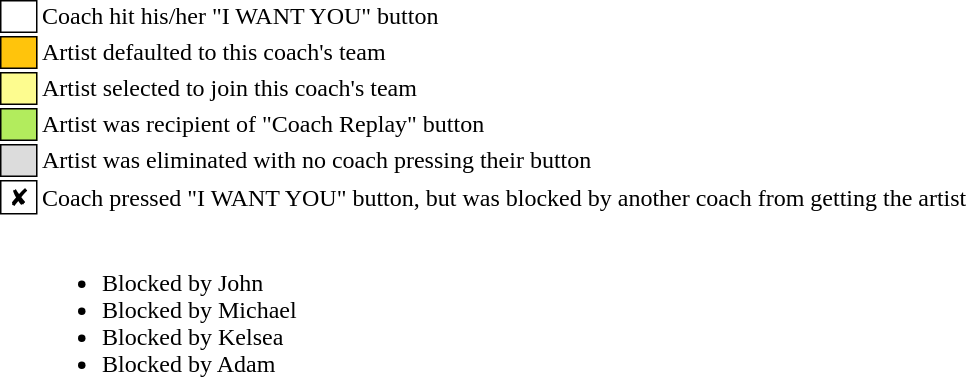<table class="toccolours" style="font-size: 100%">
<tr>
<td style="background-color:white; border: 1px solid black;"> <strong></strong> </td>
<td>Coach hit his/her "I WANT YOU" button</td>
</tr>
<tr>
<td style="background-color:#FFC40C; border: 1px solid black">    </td>
<td>Artist defaulted to this coach's team</td>
</tr>
<tr>
<td style="background-color:#fdfc8f; border: 1px solid black;">    </td>
<td style="padding-right: 8px">Artist selected to join this coach's team</td>
</tr>
<tr>
<td style="background:#B2EC5D; border:1px solid black">  </td>
<td>Artist was recipient of "Coach Replay" button</td>
</tr>
<tr>
<td style="background:#dcdcdc; border:1px solid black">  </td>
<td>Artist was eliminated with no coach pressing their button</td>
</tr>
<tr>
<td style="background:white; border:1px solid black"> ✘ </td>
<td>Coach pressed "I WANT YOU" button, but was blocked by another coach from getting the artist</td>
</tr>
<tr>
<td></td>
<td><br><ul><li> Blocked by John</li><li> Blocked by Michael</li><li> Blocked by Kelsea</li><li> Blocked by Adam</li></ul></td>
</tr>
</table>
